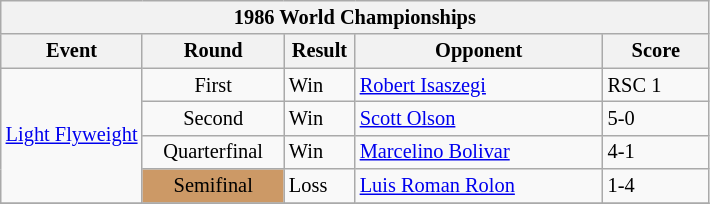<table style="font-size: 85%" class="wikitable">
<tr>
<th colspan=5>1986 World Championships</th>
</tr>
<tr>
<th style="width: 20%">Event</th>
<th style="width: 20%">Round</th>
<th style="width: 10%">Result</th>
<th style="width: 35%">Opponent</th>
<th style="width: 15%">Score</th>
</tr>
<tr>
<td rowspan=4 style="text-align:center;"><a href='#'>Light Flyweight</a></td>
<td style="text-align:center">First</td>
<td>Win</td>
<td> <a href='#'>Robert Isaszegi</a></td>
<td>RSC 1</td>
</tr>
<tr>
<td style="text-align:center">Second</td>
<td>Win</td>
<td> <a href='#'>Scott Olson</a></td>
<td>5-0</td>
</tr>
<tr>
<td style="text-align:center">Quarterfinal</td>
<td>Win</td>
<td> <a href='#'>Marcelino Bolivar</a></td>
<td>4-1</td>
</tr>
<tr>
<td style="background:#cc9966; text-align:center;">Semifinal</td>
<td>Loss</td>
<td> <a href='#'>Luis Roman Rolon</a></td>
<td>1-4</td>
</tr>
<tr>
</tr>
</table>
